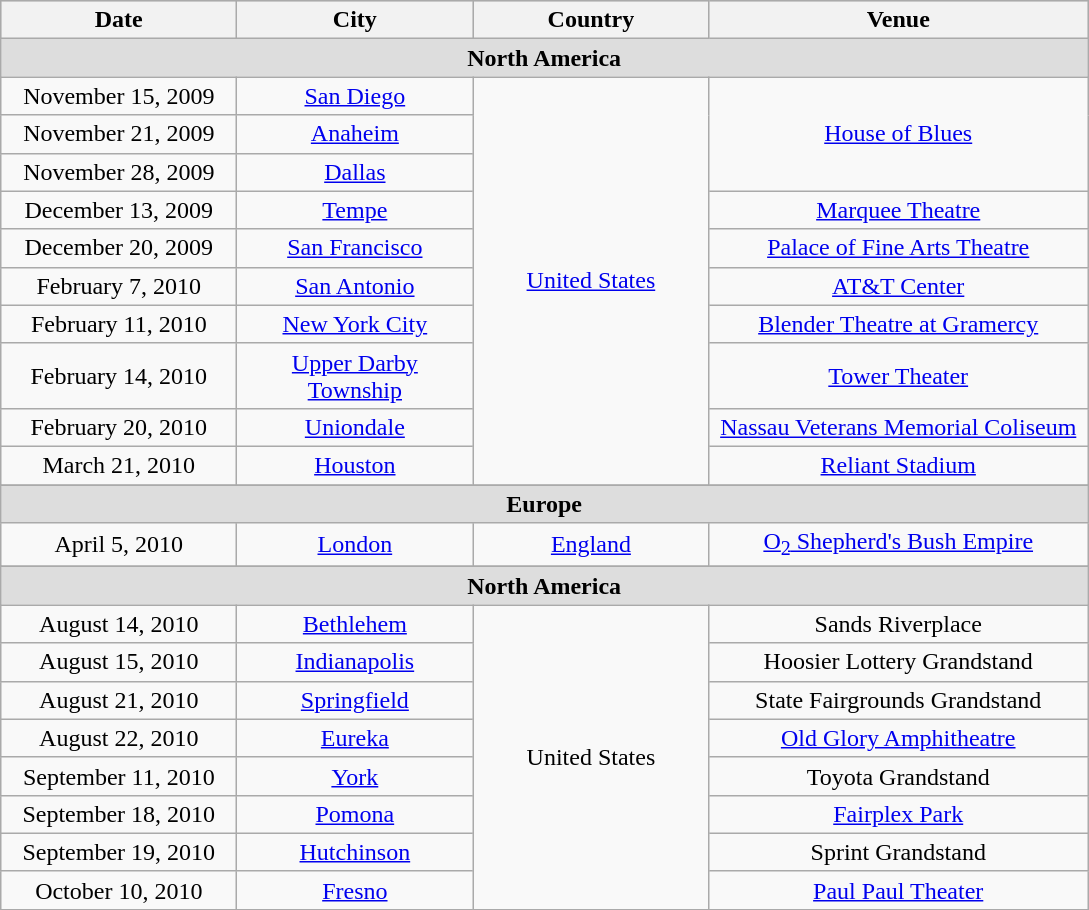<table class="wikitable">
<tr bgcolor="#CCCCCC">
<th width="150" rowspan="1">Date</th>
<th width="150" rowspan="1">City</th>
<th width="150" rowspan="1">Country</th>
<th width="245" rowspan="1">Venue</th>
</tr>
<tr bgcolor="#DDDDDD">
<td colspan=6 align=center><strong>North America</strong></td>
</tr>
<tr>
<td align="center">November 15, 2009</td>
<td align="center"><a href='#'>San Diego</a></td>
<td align="center" rowspan="10"><a href='#'>United States</a></td>
<td align="center" rowspan="3"><a href='#'>House of Blues</a></td>
</tr>
<tr>
<td align="center">November 21, 2009</td>
<td align="center"><a href='#'>Anaheim</a></td>
</tr>
<tr>
<td align="center">November 28, 2009</td>
<td align="center"><a href='#'>Dallas</a></td>
</tr>
<tr>
<td align="center">December 13, 2009</td>
<td align="center"><a href='#'>Tempe</a></td>
<td align="center"><a href='#'>Marquee Theatre</a></td>
</tr>
<tr>
<td align="center">December 20, 2009</td>
<td align="center"><a href='#'>San Francisco</a></td>
<td align="center"><a href='#'>Palace of Fine Arts Theatre</a></td>
</tr>
<tr>
<td align="center">February 7, 2010</td>
<td align="center"><a href='#'>San Antonio</a></td>
<td align="center"><a href='#'>AT&T Center</a></td>
</tr>
<tr>
<td align="center">February 11, 2010</td>
<td align="center"><a href='#'>New York City</a></td>
<td align="center"><a href='#'>Blender Theatre at Gramercy</a></td>
</tr>
<tr>
<td align="center">February 14, 2010</td>
<td align="center"><a href='#'>Upper Darby Township</a></td>
<td align="center"><a href='#'>Tower Theater</a></td>
</tr>
<tr>
<td align="center">February 20, 2010</td>
<td align="center"><a href='#'>Uniondale</a></td>
<td align="center"><a href='#'>Nassau Veterans Memorial Coliseum</a></td>
</tr>
<tr>
<td align="center">March 21, 2010</td>
<td align="center"><a href='#'>Houston</a></td>
<td align="center"><a href='#'>Reliant Stadium</a></td>
</tr>
<tr>
</tr>
<tr bgcolor="#DDDDDD">
<td colspan=6 align=center><strong>Europe</strong></td>
</tr>
<tr>
<td align="center">April 5, 2010</td>
<td align="center"><a href='#'>London</a></td>
<td align="center"><a href='#'>England</a></td>
<td align="center"><a href='#'>O<sub>2</sub> Shepherd's Bush Empire</a></td>
</tr>
<tr>
</tr>
<tr bgcolor="#DDDDDD">
<td colspan=6 align=center><strong>North America</strong></td>
</tr>
<tr>
<td align="center">August 14, 2010</td>
<td align="center"><a href='#'>Bethlehem</a></td>
<td align="center" rowspan="8">United States</td>
<td align="center">Sands Riverplace</td>
</tr>
<tr>
<td align="center">August 15, 2010</td>
<td align="center"><a href='#'>Indianapolis</a></td>
<td align="center">Hoosier Lottery Grandstand</td>
</tr>
<tr>
<td align="center">August 21, 2010</td>
<td align="center"><a href='#'>Springfield</a></td>
<td align="center">State Fairgrounds Grandstand</td>
</tr>
<tr>
<td align="center">August 22, 2010</td>
<td align="center"><a href='#'>Eureka</a></td>
<td align="center"><a href='#'>Old Glory Amphitheatre</a></td>
</tr>
<tr>
<td align="center">September 11, 2010</td>
<td align="center"><a href='#'>York</a></td>
<td align="center">Toyota Grandstand</td>
</tr>
<tr>
<td align="center">September 18, 2010</td>
<td align="center"><a href='#'>Pomona</a></td>
<td align="center"><a href='#'>Fairplex Park</a></td>
</tr>
<tr>
<td align="center">September 19, 2010</td>
<td align="center"><a href='#'>Hutchinson</a></td>
<td align="center">Sprint Grandstand</td>
</tr>
<tr>
<td align="center">October 10, 2010</td>
<td align="center"><a href='#'>Fresno</a></td>
<td align="center"><a href='#'>Paul Paul Theater</a></td>
</tr>
<tr>
</tr>
</table>
